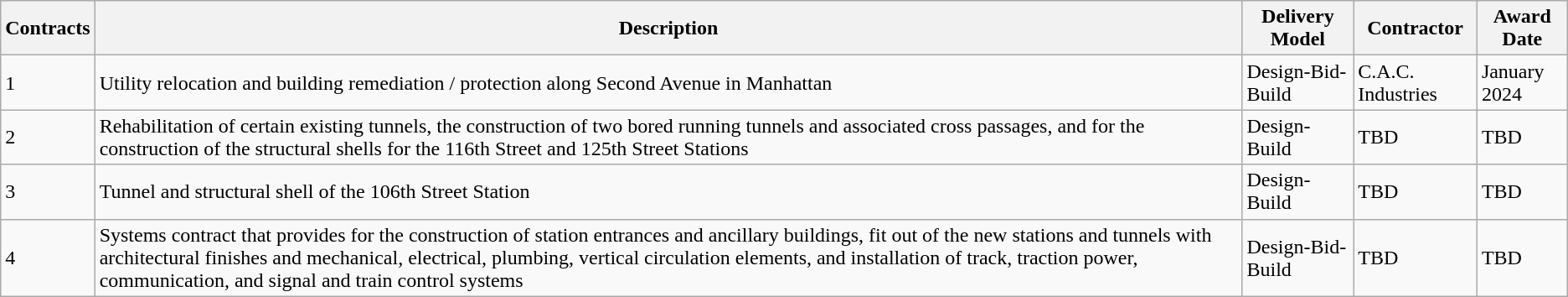<table class="wikitable">
<tr>
<th>Contracts</th>
<th>Description</th>
<th>Delivery Model</th>
<th>Contractor</th>
<th>Award Date</th>
</tr>
<tr>
<td>1</td>
<td>Utility relocation and building remediation / protection along Second Avenue in Manhattan</td>
<td>Design-Bid-Build</td>
<td>C.A.C. Industries</td>
<td>January 2024</td>
</tr>
<tr>
<td>2</td>
<td>Rehabilitation of certain existing tunnels, the construction of two bored running tunnels and associated cross passages, and for the construction of the structural shells for the 116th Street and 125th Street Stations</td>
<td>Design-Build</td>
<td>TBD</td>
<td>TBD</td>
</tr>
<tr>
<td>3</td>
<td>Tunnel and structural shell of the 106th Street Station</td>
<td>Design-Build</td>
<td>TBD</td>
<td>TBD</td>
</tr>
<tr>
<td>4</td>
<td>Systems contract that provides for the construction of station entrances and ancillary buildings, fit out of the new stations and tunnels with architectural finishes and mechanical, electrical, plumbing, vertical circulation elements, and installation of track, traction power, communication, and signal and train control systems</td>
<td>Design-Bid-Build</td>
<td>TBD</td>
<td>TBD</td>
</tr>
</table>
